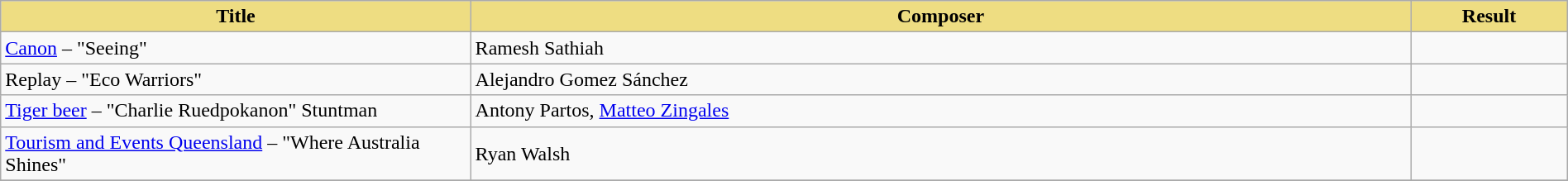<table class="wikitable" width=100%>
<tr>
<th style="width:30%;background:#EEDD82;">Title</th>
<th style="width:60%;background:#EEDD82;">Composer</th>
<th style="width:10%;background:#EEDD82;">Result<br></th>
</tr>
<tr>
<td><a href='#'>Canon</a> – "Seeing"</td>
<td>Ramesh Sathiah</td>
<td></td>
</tr>
<tr>
<td>Replay – "Eco Warriors"</td>
<td>Alejandro Gomez Sánchez</td>
<td></td>
</tr>
<tr>
<td><a href='#'>Tiger beer</a> – "Charlie Ruedpokanon" Stuntman</td>
<td>Antony Partos, <a href='#'>Matteo Zingales</a></td>
<td></td>
</tr>
<tr>
<td><a href='#'>Tourism and Events Queensland</a> – "Where Australia Shines"</td>
<td>Ryan Walsh</td>
<td></td>
</tr>
<tr>
</tr>
</table>
